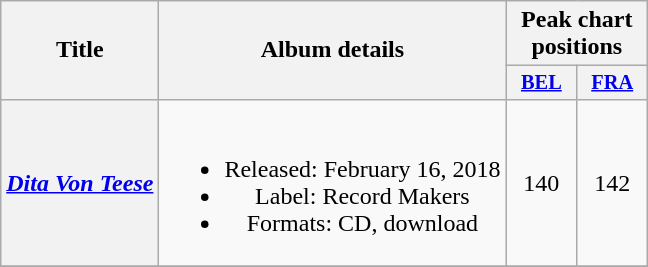<table class="wikitable plainrowheaders" style="text-align:center;">
<tr>
<th scope="col" rowspan="2">Title</th>
<th scope="col" rowspan="2">Album details</th>
<th scope="col" colspan="3">Peak chart positions</th>
</tr>
<tr>
<th scope="col" style="width:3em;font-size:85%;"><a href='#'>BEL</a><br></th>
<th scope="col" style="width:3em;font-size:85%;"><a href='#'>FRA</a><br></th>
</tr>
<tr>
<th scope="row"><em><a href='#'>Dita Von Teese</a></em></th>
<td><br><ul><li>Released: February 16, 2018</li><li>Label: Record Makers</li><li>Formats: CD, download</li></ul></td>
<td>140</td>
<td>142</td>
</tr>
<tr>
</tr>
</table>
